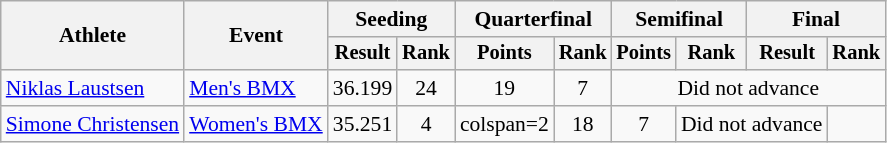<table class="wikitable" style="font-size:90%;">
<tr>
<th rowspan=2>Athlete</th>
<th rowspan=2>Event</th>
<th colspan=2>Seeding</th>
<th colspan=2>Quarterfinal</th>
<th colspan=2>Semifinal</th>
<th colspan=2>Final</th>
</tr>
<tr style="font-size:95%">
<th>Result</th>
<th>Rank</th>
<th>Points</th>
<th>Rank</th>
<th>Points</th>
<th>Rank</th>
<th>Result</th>
<th>Rank</th>
</tr>
<tr align=center>
<td align=left><a href='#'>Niklas Laustsen</a></td>
<td align=left><a href='#'>Men's BMX</a></td>
<td>36.199</td>
<td>24</td>
<td>19</td>
<td>7</td>
<td colspan=4>Did not advance</td>
</tr>
<tr align=center>
<td align=left><a href='#'>Simone Christensen</a></td>
<td align=left><a href='#'>Women's BMX</a></td>
<td>35.251</td>
<td>4</td>
<td>colspan=2 </td>
<td>18</td>
<td>7</td>
<td colspan=2>Did not advance</td>
</tr>
</table>
